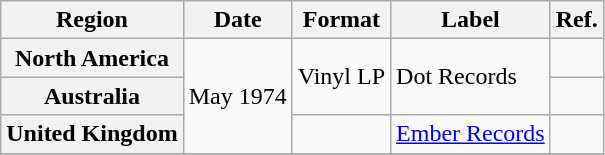<table class="wikitable plainrowheaders">
<tr>
<th scope="col">Region</th>
<th scope="col">Date</th>
<th scope="col">Format</th>
<th scope="col">Label</th>
<th scope="col">Ref.</th>
</tr>
<tr>
<th scope="row">North America</th>
<td rowspan="3">May 1974</td>
<td rowspan="2">Vinyl LP</td>
<td rowspan="2">Dot Records</td>
<td></td>
</tr>
<tr>
<th scope="row">Australia</th>
<td></td>
</tr>
<tr>
<th scope="row">United Kingdom</th>
<td></td>
<td><a href='#'>Ember Records</a></td>
<td></td>
</tr>
<tr>
</tr>
</table>
